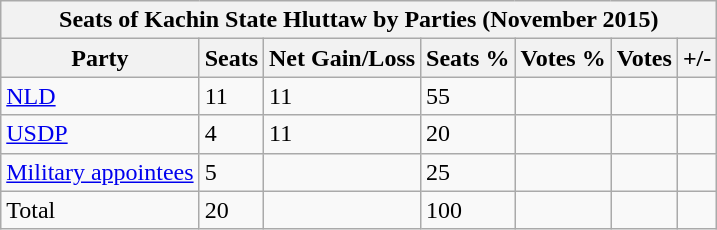<table class="wikitable">
<tr>
<th colspan="7">Seats of Kachin State Hluttaw by Parties (November 2015)</th>
</tr>
<tr>
<th>Party</th>
<th>Seats</th>
<th>Net Gain/Loss</th>
<th>Seats %</th>
<th>Votes %</th>
<th>Votes</th>
<th>+/-</th>
</tr>
<tr>
<td><a href='#'>NLD</a></td>
<td>11</td>
<td>11</td>
<td>55</td>
<td></td>
<td></td>
<td></td>
</tr>
<tr>
<td><a href='#'>USDP</a></td>
<td>4</td>
<td>11</td>
<td>20</td>
<td></td>
<td></td>
<td></td>
</tr>
<tr>
<td><a href='#'>Military appointees</a></td>
<td>5</td>
<td></td>
<td>25</td>
<td></td>
<td></td>
<td></td>
</tr>
<tr>
<td>Total</td>
<td>20</td>
<td></td>
<td>100</td>
<td></td>
<td></td>
<td></td>
</tr>
</table>
